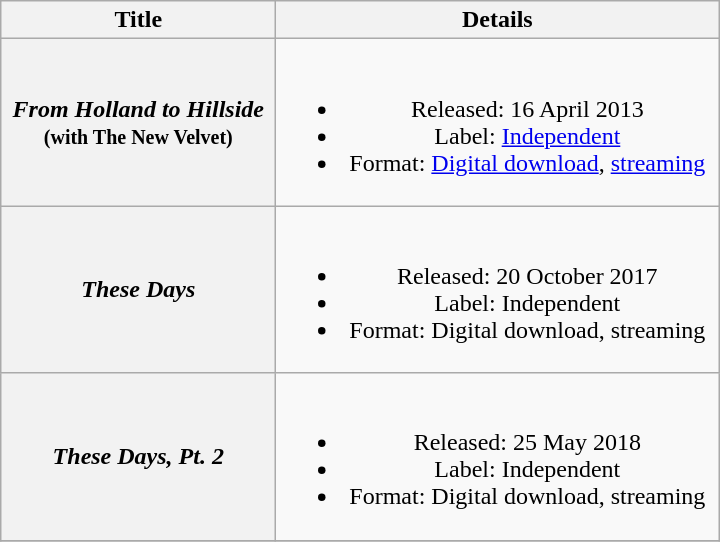<table class="wikitable plainrowheaders" style="text-align:center;">
<tr>
<th scope="col" style="width:11em;">Title</th>
<th scope="col" style="width:18em;">Details</th>
</tr>
<tr>
<th scope="row"><em>From Holland to Hillside</em><br><small>(with The New Velvet)</small></th>
<td><br><ul><li>Released: 16 April 2013</li><li>Label: <a href='#'>Independent</a></li><li>Format: <a href='#'>Digital download</a>, <a href='#'>streaming</a></li></ul></td>
</tr>
<tr>
<th scope="row"><em>These Days</em></th>
<td><br><ul><li>Released: 20 October 2017</li><li>Label: Independent</li><li>Format: Digital download, streaming</li></ul></td>
</tr>
<tr>
<th scope="row"><em>These Days, Pt. 2</em></th>
<td><br><ul><li>Released: 25 May 2018</li><li>Label: Independent</li><li>Format: Digital download, streaming</li></ul></td>
</tr>
<tr>
</tr>
</table>
